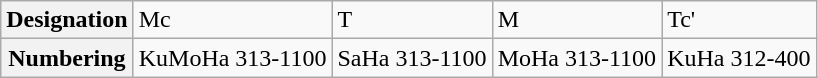<table class="wikitable">
<tr>
<th>Designation</th>
<td>Mc</td>
<td>T</td>
<td>M</td>
<td>Tc'</td>
</tr>
<tr>
<th>Numbering</th>
<td>KuMoHa 313-1100</td>
<td>SaHa 313-1100</td>
<td>MoHa 313-1100</td>
<td>KuHa 312-400</td>
</tr>
</table>
